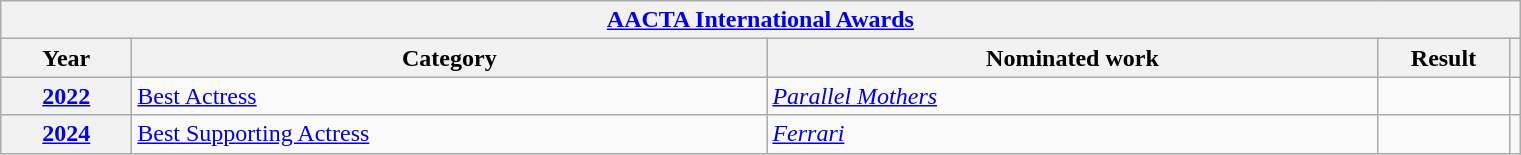<table class=wikitable>
<tr>
<th colspan=5><a href='#'>AACTA International Awards</a></th>
</tr>
<tr>
<th scope="col" style="width:5em;">Year</th>
<th scope="col" style="width:26em;">Category</th>
<th scope="col" style="width:25em;">Nominated work</th>
<th scope="col" style="width:5em;">Result</th>
<th></th>
</tr>
<tr>
<th style="text-align:center;"><a href='#'>2022</a></th>
<td><a href='#'>Best Actress</a></td>
<td><em><a href='#'>Parallel Mothers</a></em></td>
<td></td>
<td></td>
</tr>
<tr>
<th rowspan = "2" style="text-align:center;"><a href='#'>2024</a></th>
<td><a href='#'>Best Supporting Actress</a></td>
<td><em><a href='#'>Ferrari</a></em></td>
<td></td>
<td></td>
</tr>
</table>
